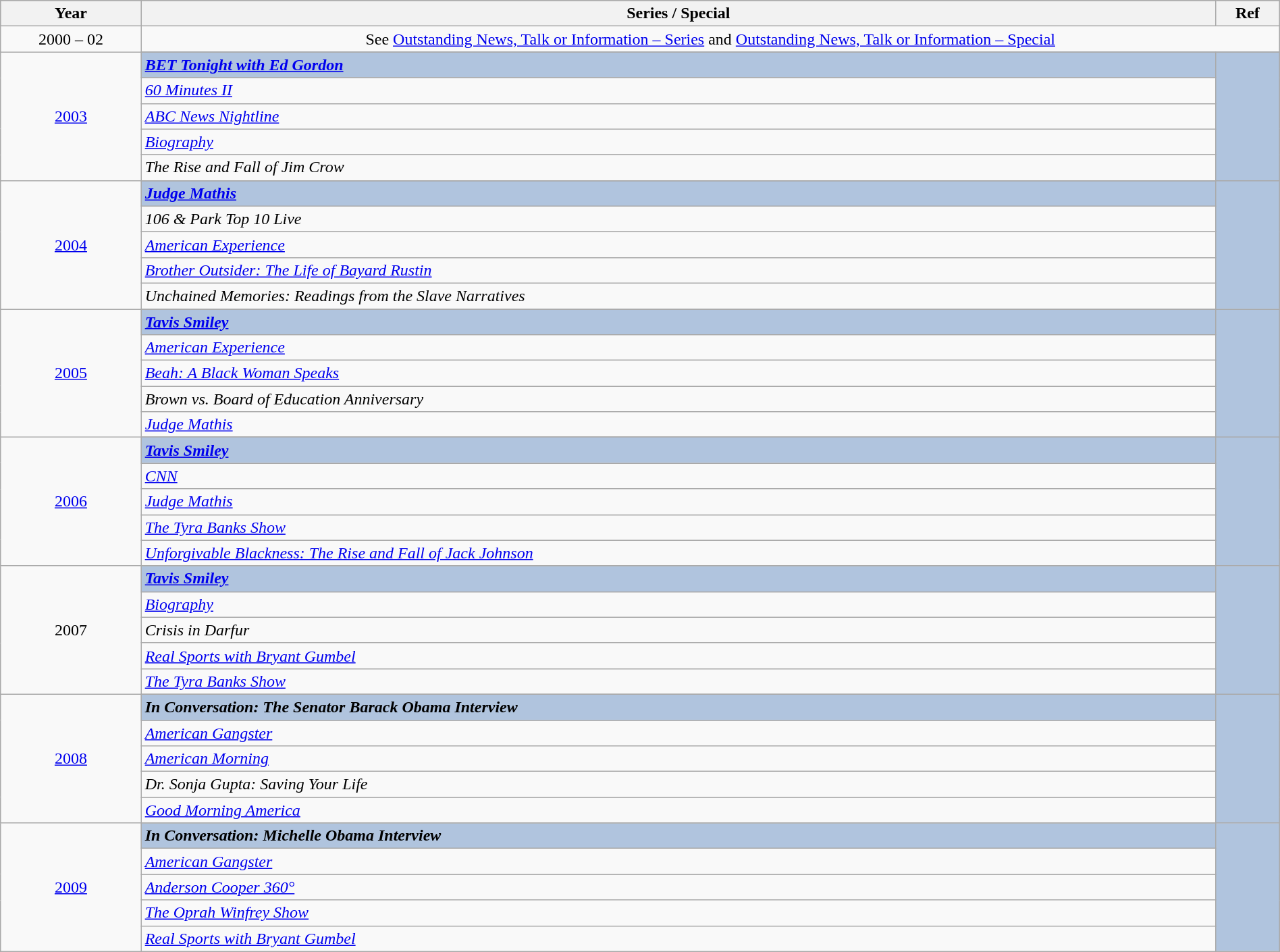<table class="wikitable" style="width:100%;">
<tr style="background:#bebebe;">
<th style="width:11%;">Year</th>
<th style="width:84%;">Series / Special</th>
<th style="width:5%;">Ref</th>
</tr>
<tr>
<td align="center">2000 – 02</td>
<td colspan="2" align="center">See <a href='#'>Outstanding News, Talk or Information – Series</a> and <a href='#'>Outstanding News, Talk or Information – Special</a></td>
</tr>
<tr>
<td rowspan="6" align="center"><a href='#'>2003</a></td>
</tr>
<tr style="background:#B0C4DE">
<td><strong><em><a href='#'>BET Tonight with Ed Gordon</a></em></strong></td>
<td rowspan="6" align="center"></td>
</tr>
<tr>
<td><em><a href='#'>60 Minutes II</a></em></td>
</tr>
<tr>
<td><em><a href='#'>ABC News Nightline</a></em></td>
</tr>
<tr>
<td><em><a href='#'>Biography</a></em></td>
</tr>
<tr>
<td><em>The Rise and Fall of Jim Crow</em></td>
</tr>
<tr>
<td rowspan="6" align="center"><a href='#'>2004</a></td>
</tr>
<tr style="background:#B0C4DE">
<td><strong><em><a href='#'>Judge Mathis</a></em></strong></td>
<td rowspan="6" align="center"></td>
</tr>
<tr>
<td><em>106 & Park Top 10 Live</em></td>
</tr>
<tr>
<td><em><a href='#'>American Experience</a></em></td>
</tr>
<tr>
<td><em><a href='#'>Brother Outsider: The Life of Bayard Rustin</a></em></td>
</tr>
<tr>
<td><em>Unchained Memories: Readings from the Slave Narratives</em></td>
</tr>
<tr>
<td rowspan="6" align="center"><a href='#'>2005</a></td>
</tr>
<tr style="background:#B0C4DE">
<td><strong><em><a href='#'>Tavis Smiley</a></em></strong></td>
<td rowspan="6" align="center"></td>
</tr>
<tr>
<td><em><a href='#'>American Experience</a></em></td>
</tr>
<tr>
<td><em><a href='#'>Beah: A Black Woman Speaks</a></em></td>
</tr>
<tr>
<td><em>Brown vs. Board of Education Anniversary</em></td>
</tr>
<tr>
<td><em><a href='#'>Judge Mathis</a></em></td>
</tr>
<tr>
<td rowspan="6" align="center"><a href='#'>2006</a></td>
</tr>
<tr style="background:#B0C4DE">
<td><strong><em><a href='#'>Tavis Smiley</a></em></strong></td>
<td rowspan="6" align="center"></td>
</tr>
<tr>
<td><em><a href='#'>CNN</a></em></td>
</tr>
<tr>
<td><em><a href='#'>Judge Mathis</a></em></td>
</tr>
<tr>
<td><em><a href='#'>The Tyra Banks Show</a></em></td>
</tr>
<tr>
<td><em><a href='#'>Unforgivable Blackness: The Rise and Fall of Jack Johnson</a></em></td>
</tr>
<tr>
<td rowspan="6" align="center">2007</td>
</tr>
<tr style="background:#B0C4DE">
<td><strong><em><a href='#'>Tavis Smiley</a></em></strong></td>
<td rowspan="6" align="center"></td>
</tr>
<tr>
<td><em><a href='#'>Biography</a></em></td>
</tr>
<tr>
<td><em>Crisis in Darfur</em></td>
</tr>
<tr>
<td><em><a href='#'>Real Sports with Bryant Gumbel</a></em></td>
</tr>
<tr>
<td><em><a href='#'>The Tyra Banks Show</a></em></td>
</tr>
<tr>
<td rowspan="6" align="center"><a href='#'>2008</a></td>
</tr>
<tr style="background:#B0C4DE">
<td><strong><em>In Conversation: The Senator Barack Obama Interview</em></strong></td>
<td rowspan="6" align="center"></td>
</tr>
<tr>
<td><em><a href='#'>American Gangster</a></em></td>
</tr>
<tr>
<td><em><a href='#'>American Morning</a></em></td>
</tr>
<tr>
<td><em>Dr. Sonja Gupta: Saving Your Life</em></td>
</tr>
<tr>
<td><em><a href='#'>Good Morning America</a></em></td>
</tr>
<tr>
<td rowspan="6" align="center"><a href='#'>2009</a></td>
</tr>
<tr style="background:#B0C4DE">
<td><strong><em>In Conversation: Michelle Obama Interview</em></strong></td>
<td rowspan="6" align="center"></td>
</tr>
<tr>
<td><em><a href='#'>American Gangster</a></em></td>
</tr>
<tr>
<td><em><a href='#'>Anderson Cooper 360°</a></em></td>
</tr>
<tr>
<td><em><a href='#'>The Oprah Winfrey Show</a></em></td>
</tr>
<tr>
<td><em><a href='#'>Real Sports with Bryant Gumbel</a></em></td>
</tr>
</table>
